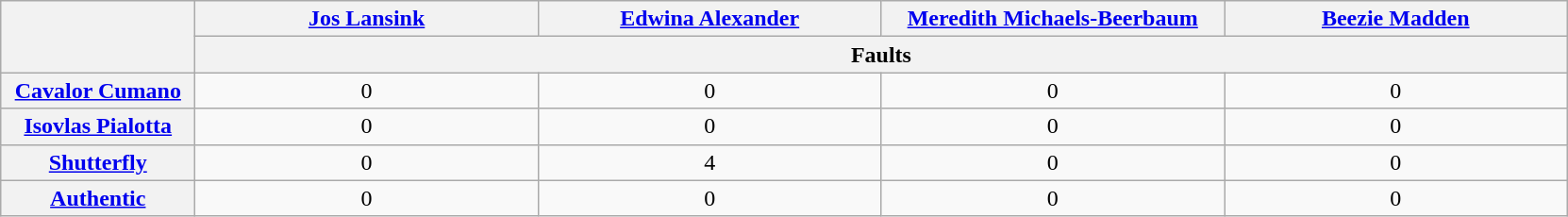<table class="wikitable">
<tr>
<th rowspan="2" width=130></th>
<th width=235> <a href='#'>Jos Lansink</a></th>
<th width=235> <a href='#'>Edwina Alexander</a></th>
<th width=235> <a href='#'>Meredith Michaels-Beerbaum</a></th>
<th width=235> <a href='#'>Beezie Madden</a></th>
</tr>
<tr>
<th colspan="4" align="center">Faults</th>
</tr>
<tr>
<th align="center"><a href='#'>Cavalor Cumano</a></th>
<td align="center">0</td>
<td align="center">0</td>
<td align="center">0</td>
<td align="center">0</td>
</tr>
<tr>
<th align="center"><a href='#'>Isovlas Pialotta</a></th>
<td align="center">0</td>
<td align="center">0</td>
<td align="center">0</td>
<td align="center">0</td>
</tr>
<tr>
<th align="center"><a href='#'>Shutterfly</a></th>
<td align="center">0</td>
<td align="center">4</td>
<td align="center">0</td>
<td align="center">0</td>
</tr>
<tr>
<th align="center"><a href='#'>Authentic</a></th>
<td align="center">0</td>
<td align="center">0</td>
<td align="center">0</td>
<td align="center">0</td>
</tr>
</table>
